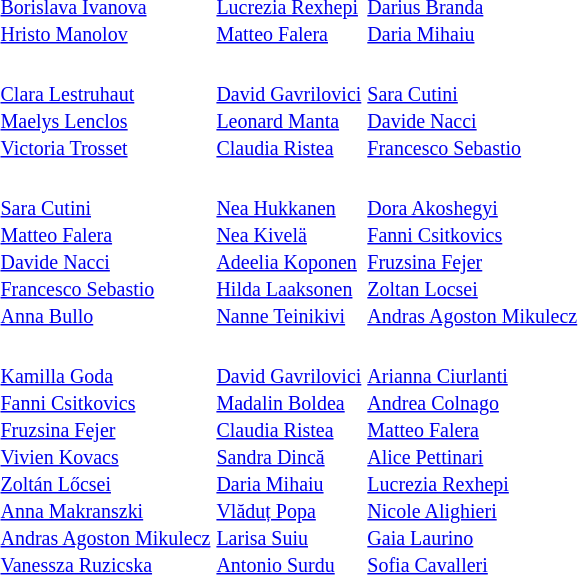<table>
<tr>
<td></td>
<td></td>
<td></td>
<td></td>
</tr>
<tr>
<td></td>
<td></td>
<td></td>
<td></td>
</tr>
<tr>
<td></td>
<td><br><small><a href='#'>Borislava Ivanova</a><br><a href='#'>Hristo Manolov</a></small></td>
<td><br><small><a href='#'>Lucrezia Rexhepi</a><br><a href='#'>Matteo Falera</a></small></td>
<td><br><small><a href='#'>Darius Branda</a><br><a href='#'>Daria Mihaiu</a></small></td>
</tr>
<tr>
<td></td>
<td><br><small><a href='#'>Clara Lestruhaut</a><br><a href='#'>Maelys Lenclos</a><br><a href='#'>Victoria Trosset</a></small></td>
<td><br><small><a href='#'>David Gavrilovici</a><br><a href='#'>Leonard Manta</a><br><a href='#'>Claudia Ristea</a></small></td>
<td><br><small><a href='#'>Sara Cutini</a><br><a href='#'>Davide Nacci</a><br><a href='#'>Francesco Sebastio</a></small></td>
</tr>
<tr>
<td></td>
<td><br><small><a href='#'>Sara Cutini</a><br><a href='#'>Matteo Falera</a><br><a href='#'>Davide Nacci</a><br><a href='#'>Francesco Sebastio</a><br><a href='#'>Anna Bullo</a></small></td>
<td><br><small><a href='#'>Nea Hukkanen</a><br><a href='#'>Nea Kivelä</a><br><a href='#'>Adeelia Koponen</a><br><a href='#'>Hilda Laaksonen</a><br><a href='#'>Nanne Teinikivi</a></small></td>
<td><br><small><a href='#'>Dora Akoshegyi</a><br><a href='#'>Fanni Csitkovics</a><br><a href='#'>Fruzsina Fejer</a><br><a href='#'>Zoltan Locsei</a><br><a href='#'>Andras Agoston Mikulecz</a></small></td>
</tr>
<tr>
<td></td>
<td><br><small><a href='#'>Kamilla Goda</a><br><a href='#'>Fanni Csitkovics</a><br><a href='#'>Fruzsina Fejer</a><br><a href='#'>Vivien Kovacs</a><br><a href='#'>Zoltán Lőcsei</a><br><a href='#'>Anna Makranszki</a><br><a href='#'>Andras Agoston Mikulecz</a><br><a href='#'>Vanessza Ruzicska</a></small></td>
<td><br><small><a href='#'>David Gavrilovici</a><br><a href='#'>Madalin Boldea</a><br><a href='#'>Claudia Ristea</a><br><a href='#'>Sandra Dincă</a><br><a href='#'>Daria Mihaiu</a><br><a href='#'>Vlăduț Popa</a><br><a href='#'>Larisa Suiu</a><br><a href='#'>Antonio Surdu</a></small></td>
<td><br><small><a href='#'>Arianna Ciurlanti</a><br><a href='#'>Andrea Colnago</a><br><a href='#'>Matteo Falera</a><br><a href='#'>Alice Pettinari</a><br><a href='#'>Lucrezia Rexhepi</a><br><a href='#'>Nicole Alighieri</a><br><a href='#'>Gaia Laurino</a><br><a href='#'>Sofia Cavalleri</a></small></td>
</tr>
<tr>
<td></td>
<td></td>
<td></td>
<td></td>
</tr>
</table>
